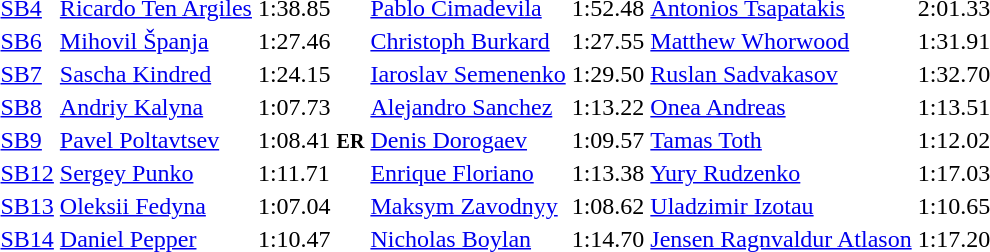<table>
<tr>
<td><a href='#'>SB4</a></td>
<td><a href='#'>Ricardo Ten Argiles</a><br></td>
<td>1:38.85</td>
<td><a href='#'>Pablo Cimadevila</a><br></td>
<td>1:52.48</td>
<td><a href='#'>Antonios Tsapatakis</a><br></td>
<td>2:01.33</td>
</tr>
<tr>
<td><a href='#'>SB6</a></td>
<td><a href='#'>Mihovil Španja</a><br></td>
<td>1:27.46</td>
<td><a href='#'>Christoph Burkard</a><br></td>
<td>1:27.55</td>
<td><a href='#'>Matthew Whorwood</a><br></td>
<td>1:31.91</td>
</tr>
<tr>
<td><a href='#'>SB7</a></td>
<td><a href='#'>Sascha Kindred</a><br></td>
<td>1:24.15</td>
<td><a href='#'>Iaroslav Semenenko</a><br></td>
<td>1:29.50</td>
<td><a href='#'>Ruslan Sadvakasov</a><br></td>
<td>1:32.70</td>
</tr>
<tr>
<td><a href='#'>SB8</a></td>
<td><a href='#'>Andriy Kalyna</a><br></td>
<td>1:07.73</td>
<td><a href='#'>Alejandro Sanchez</a><br></td>
<td>1:13.22</td>
<td><a href='#'>Onea Andreas</a><br></td>
<td>1:13.51</td>
</tr>
<tr>
<td><a href='#'>SB9</a></td>
<td><a href='#'>Pavel Poltavtsev</a><br></td>
<td>1:08.41 <small><strong>ER</strong></small></td>
<td><a href='#'>Denis Dorogaev</a><br></td>
<td>1:09.57</td>
<td><a href='#'>Tamas Toth</a><br></td>
<td>1:12.02</td>
</tr>
<tr>
<td><a href='#'>SB12</a></td>
<td><a href='#'>Sergey Punko</a><br></td>
<td>1:11.71</td>
<td><a href='#'>Enrique Floriano</a><br></td>
<td>1:13.38</td>
<td><a href='#'>Yury Rudzenko</a><br></td>
<td>1:17.03</td>
</tr>
<tr>
<td><a href='#'>SB13</a></td>
<td><a href='#'>Oleksii Fedyna</a><br></td>
<td>1:07.04</td>
<td><a href='#'>Maksym Zavodnyy</a><br></td>
<td>1:08.62</td>
<td><a href='#'>Uladzimir Izotau</a><br></td>
<td>1:10.65</td>
</tr>
<tr>
<td><a href='#'>SB14</a></td>
<td><a href='#'>Daniel Pepper</a><br></td>
<td>1:10.47</td>
<td><a href='#'>Nicholas Boylan</a><br></td>
<td>1:14.70</td>
<td><a href='#'>Jensen Ragnvaldur Atlason</a><br></td>
<td>1:17.20</td>
</tr>
</table>
